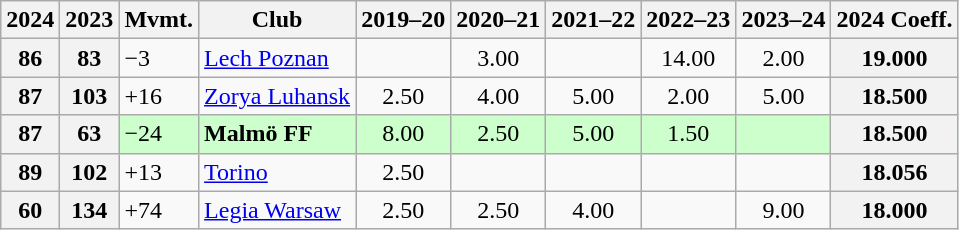<table class="wikitable plainrowheaders sortable">
<tr>
<th>2024</th>
<th>2023</th>
<th scope="col">Mvmt.</th>
<th scope="col">Club</th>
<th scope="col">2019–20</th>
<th scope="col">2020–21</th>
<th scope="col">2021–22</th>
<th scope="col">2022–23</th>
<th scope="col">2023–24</th>
<th scope="col">2024 Coeff.</th>
</tr>
<tr>
<th scope=row align=left>86</th>
<th scope=row align=left>83</th>
<td align="left"> −3</td>
<td align=left> <a href='#'>Lech Poznan</a></td>
<td align=center></td>
<td align=center>3.00</td>
<td align=center></td>
<td align=center>14.00</td>
<td align=center>2.00</td>
<th align="center">19.000</th>
</tr>
<tr>
<th scope=row align=left>87</th>
<th scope=row align=left>103</th>
<td align=left> +16</td>
<td align=left> <a href='#'>Zorya Luhansk</a></td>
<td align=center>2.50</td>
<td align=center>4.00</td>
<td align=center>5.00</td>
<td align=center>2.00</td>
<td align=center>5.00</td>
<th align="center">18.500</th>
</tr>
<tr bgcolor=#CCFFCC>
<th scope=row align=left>87</th>
<th scope=row align=left>63</th>
<td align=left> −24</td>
<td align=left> <strong>Malmö FF</strong></td>
<td align=center>8.00</td>
<td align=center>2.50</td>
<td align=center>5.00</td>
<td align=center>1.50</td>
<td align=center></td>
<th align="center">18.500</th>
</tr>
<tr>
<th scope=row align=left>89</th>
<th scope=row align=left>102</th>
<td align=left> +13</td>
<td align=left> <a href='#'>Torino</a></td>
<td align=center>2.50</td>
<td align=center></td>
<td align=center></td>
<td align=center></td>
<td align=center></td>
<th align="center">18.056</th>
</tr>
<tr>
<th scope=row align=left>60</th>
<th scope=row align=left>134</th>
<td align=left> +74</td>
<td align=left> <a href='#'>Legia Warsaw</a></td>
<td align=center>2.50</td>
<td align=center>2.50</td>
<td align=center>4.00</td>
<td align=center></td>
<td align=center>9.00</td>
<th align="center">18.000</th>
</tr>
</table>
